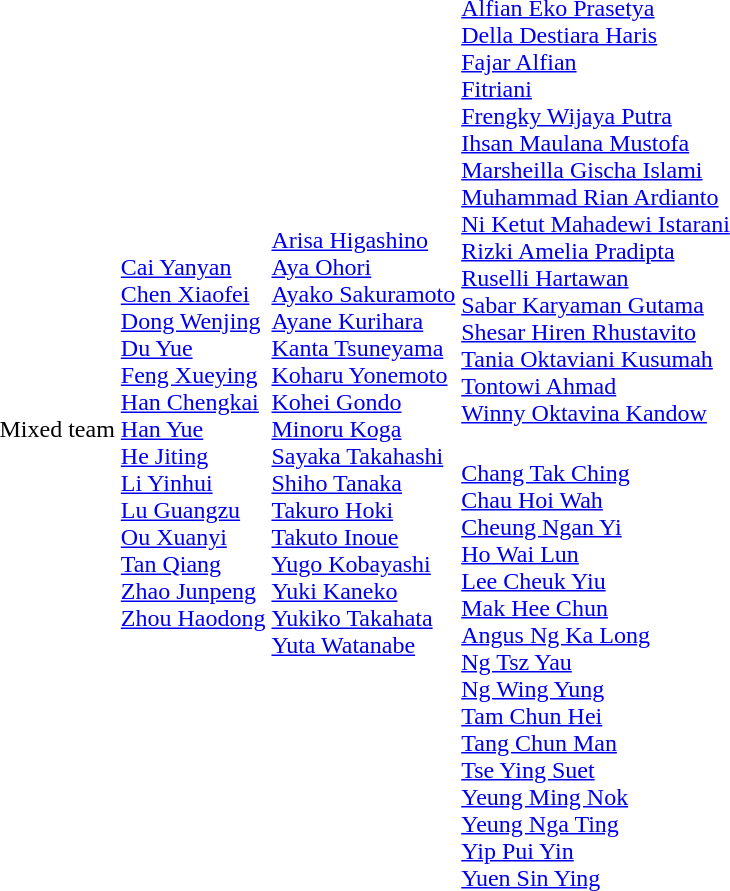<table>
<tr>
<td rowspan=2>Mixed team</td>
<td rowspan=2 align="left"> <br><a href='#'>Cai Yanyan</a> <br><a href='#'>Chen Xiaofei</a><br><a href='#'>Dong Wenjing</a><br><a href='#'>Du Yue</a><br><a href='#'>Feng Xueying</a><br><a href='#'>Han Chengkai</a><br><a href='#'>Han Yue</a><br><a href='#'>He Jiting</a><br><a href='#'>Li Yinhui</a><br><a href='#'>Lu Guangzu</a><br><a href='#'>Ou Xuanyi</a><br><a href='#'>Tan Qiang</a><br><a href='#'>Zhao Junpeng</a><br><a href='#'>Zhou Haodong</a></td>
<td rowspan=2 align="left"> <br><a href='#'>Arisa Higashino</a> <br><a href='#'>Aya Ohori</a><br><a href='#'>Ayako Sakuramoto</a><br><a href='#'>Ayane Kurihara</a><br><a href='#'>Kanta Tsuneyama</a><br><a href='#'>Koharu Yonemoto</a><br><a href='#'>Kohei Gondo</a><br><a href='#'>Minoru Koga</a><br><a href='#'>Sayaka Takahashi</a><br><a href='#'>Shiho Tanaka</a><br><a href='#'>Takuro Hoki</a><br><a href='#'>Takuto Inoue</a><br><a href='#'>Yugo Kobayashi</a><br><a href='#'>Yuki Kaneko</a><br><a href='#'>Yukiko Takahata</a><br><a href='#'>Yuta Watanabe</a></td>
<td align="left"> <br><a href='#'>Alfian Eko Prasetya</a> <br><a href='#'>Della Destiara Haris</a><br><a href='#'>Fajar Alfian</a><br><a href='#'>Fitriani</a><br><a href='#'>Frengky Wijaya Putra</a><br><a href='#'>Ihsan Maulana Mustofa</a><br><a href='#'>Marsheilla Gischa Islami</a><br><a href='#'>Muhammad Rian Ardianto</a><br><a href='#'>Ni Ketut Mahadewi Istarani</a><br><a href='#'>Rizki Amelia Pradipta</a><br><a href='#'>Ruselli Hartawan</a><br><a href='#'>Sabar Karyaman Gutama</a><br><a href='#'>Shesar Hiren Rhustavito</a><br><a href='#'>Tania Oktaviani Kusumah</a><br><a href='#'>Tontowi Ahmad</a><br><a href='#'>Winny Oktavina Kandow</a></td>
</tr>
<tr>
<td align="left"> <br><a href='#'>Chang Tak Ching</a> <br><a href='#'>Chau Hoi Wah</a><br><a href='#'>Cheung Ngan Yi</a><br><a href='#'>Ho Wai Lun</a><br><a href='#'>Lee Cheuk Yiu</a><br><a href='#'>Mak Hee Chun</a><br><a href='#'>Angus Ng Ka Long</a><br><a href='#'>Ng Tsz Yau</a><br><a href='#'>Ng Wing Yung</a><br><a href='#'>Tam Chun Hei</a><br><a href='#'>Tang Chun Man</a><br><a href='#'>Tse Ying Suet</a><br><a href='#'>Yeung Ming Nok</a><br><a href='#'>Yeung Nga Ting</a><br><a href='#'>Yip Pui Yin</a><br><a href='#'>Yuen Sin Ying</a></td>
</tr>
</table>
